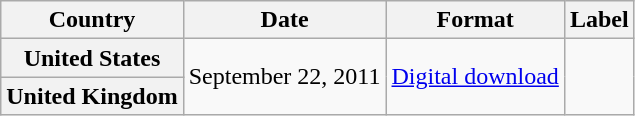<table class="wikitable plainrowheaders">
<tr>
<th scope="col">Country</th>
<th scope="col">Date</th>
<th scope="col">Format</th>
<th scope="col">Label</th>
</tr>
<tr>
<th scope="row">United States</th>
<td rowspan="2">September 22, 2011</td>
<td rowspan="2"><a href='#'>Digital download</a></td>
<td rowspan="2"></td>
</tr>
<tr>
<th scope="row">United Kingdom</th>
</tr>
</table>
